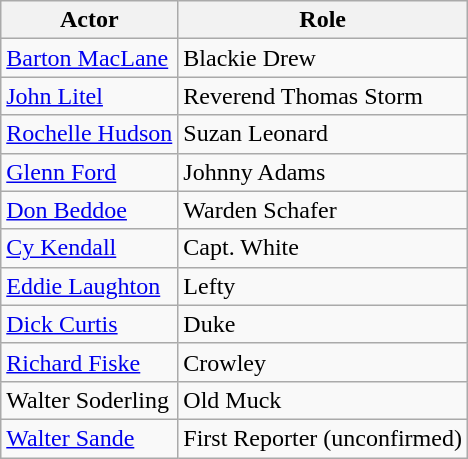<table class="wikitable">
<tr>
<th>Actor</th>
<th>Role</th>
</tr>
<tr>
<td><a href='#'>Barton MacLane</a></td>
<td>Blackie Drew</td>
</tr>
<tr>
<td><a href='#'>John Litel</a></td>
<td>Reverend Thomas Storm</td>
</tr>
<tr>
<td><a href='#'>Rochelle Hudson</a></td>
<td>Suzan Leonard</td>
</tr>
<tr>
<td><a href='#'>Glenn Ford</a></td>
<td>Johnny Adams</td>
</tr>
<tr>
<td><a href='#'>Don Beddoe</a></td>
<td>Warden Schafer</td>
</tr>
<tr>
<td><a href='#'>Cy Kendall</a></td>
<td>Capt. White</td>
</tr>
<tr>
<td><a href='#'>Eddie Laughton</a></td>
<td>Lefty</td>
</tr>
<tr>
<td><a href='#'>Dick Curtis</a></td>
<td>Duke</td>
</tr>
<tr>
<td><a href='#'>Richard Fiske</a></td>
<td>Crowley</td>
</tr>
<tr>
<td>Walter Soderling</td>
<td>Old Muck</td>
</tr>
<tr>
<td><a href='#'>Walter Sande</a></td>
<td>First Reporter (unconfirmed)</td>
</tr>
</table>
